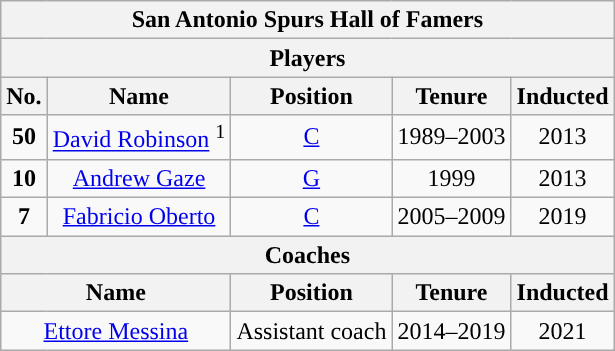<table class="wikitable" style="text-align:center">
<tr>
<th colspan="5">San Antonio Spurs Hall of Famers</th>
</tr>
<tr>
<th colspan="5" style="text-align:center; ">Players</th>
</tr>
<tr>
<th>No.</th>
<th>Name</th>
<th>Position</th>
<th>Tenure</th>
<th>Inducted</th>
</tr>
<tr>
<td><strong>50</strong></td>
<td><a href='#'>David Robinson</a> <sup>1</sup></td>
<td><a href='#'>C</a></td>
<td>1989–2003</td>
<td>2013</td>
</tr>
<tr>
<td><strong>10</strong></td>
<td><a href='#'>Andrew Gaze</a></td>
<td><a href='#'>G</a></td>
<td>1999</td>
<td>2013</td>
</tr>
<tr>
<td><strong>7</strong></td>
<td><a href='#'>Fabricio Oberto</a></td>
<td><a href='#'>C</a></td>
<td>2005–2009</td>
<td>2019</td>
</tr>
<tr>
<th colspan="5" style="text-align:center; ">Coaches</th>
</tr>
<tr>
<th colspan="2">Name</th>
<th>Position</th>
<th>Tenure</th>
<th>Inducted</th>
</tr>
<tr>
<td colspan="2"><a href='#'>Ettore Messina</a></td>
<td>Assistant coach</td>
<td>2014–2019</td>
<td>2021</td>
</tr>
</table>
